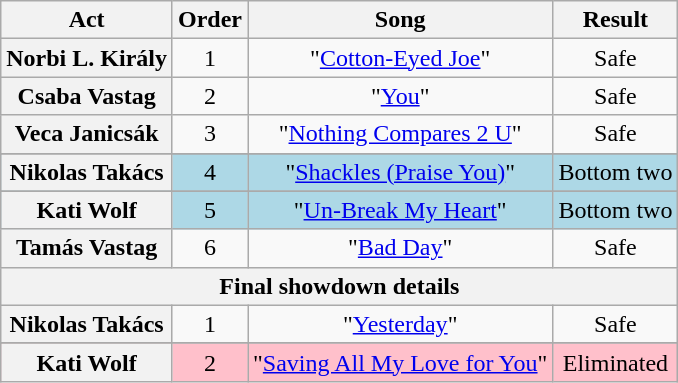<table class="wikitable" style="text-align:center;">
<tr>
<th scope="col">Act</th>
<th scope="col">Order</th>
<th scope="col">Song</th>
<th scope="col">Result</th>
</tr>
<tr>
<th scope="row">Norbi L. Király</th>
<td>1</td>
<td>"<a href='#'>Cotton-Eyed Joe</a>"</td>
<td>Safe</td>
</tr>
<tr>
<th scope="row">Csaba Vastag</th>
<td>2</td>
<td>"<a href='#'>You</a>"</td>
<td>Safe</td>
</tr>
<tr>
<th scope="row">Veca Janicsák</th>
<td>3</td>
<td>"<a href='#'>Nothing Compares 2 U</a>"</td>
<td>Safe</td>
</tr>
<tr>
</tr>
<tr bgcolor="lightblue">
<th scope="row">Nikolas Takács</th>
<td>4</td>
<td>"<a href='#'>Shackles (Praise You)</a>"</td>
<td>Bottom two</td>
</tr>
<tr>
</tr>
<tr bgcolor="lightblue">
<th scope="row">Kati Wolf</th>
<td>5</td>
<td>"<a href='#'>Un-Break My Heart</a>"</td>
<td>Bottom two</td>
</tr>
<tr>
<th scope="row">Tamás Vastag</th>
<td>6</td>
<td>"<a href='#'>Bad Day</a>"</td>
<td>Safe</td>
</tr>
<tr>
<th scope="col" colspan="6">Final showdown details</th>
</tr>
<tr>
<th scope="row">Nikolas Takács</th>
<td>1</td>
<td>"<a href='#'>Yesterday</a>"</td>
<td>Safe</td>
</tr>
<tr>
</tr>
<tr bgcolor="pink">
<th scope="row">Kati Wolf</th>
<td>2</td>
<td>"<a href='#'>Saving All My Love for You</a>"</td>
<td>Eliminated</td>
</tr>
</table>
